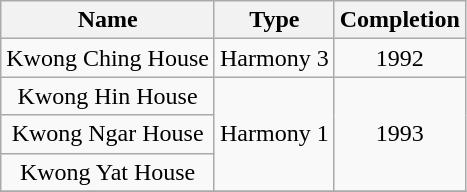<table class="wikitable" style="text-align: center">
<tr>
<th>Name</th>
<th>Type</th>
<th>Completion</th>
</tr>
<tr>
<td>Kwong Ching House</td>
<td rowspan="1">Harmony 3</td>
<td rowspan="1">1992</td>
</tr>
<tr>
<td>Kwong Hin House</td>
<td rowspan="3">Harmony 1</td>
<td rowspan="3">1993</td>
</tr>
<tr>
<td>Kwong Ngar House</td>
</tr>
<tr>
<td>Kwong Yat House</td>
</tr>
<tr>
</tr>
</table>
